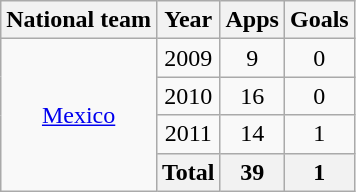<table class="wikitable" style="text-align: center;">
<tr>
<th>National team</th>
<th>Year</th>
<th>Apps</th>
<th>Goals</th>
</tr>
<tr>
<td rowspan="4"><a href='#'>Mexico</a></td>
<td>2009</td>
<td>9</td>
<td>0</td>
</tr>
<tr>
<td>2010</td>
<td>16</td>
<td>0</td>
</tr>
<tr>
<td>2011</td>
<td>14</td>
<td>1</td>
</tr>
<tr>
<th>Total</th>
<th>39</th>
<th>1</th>
</tr>
</table>
